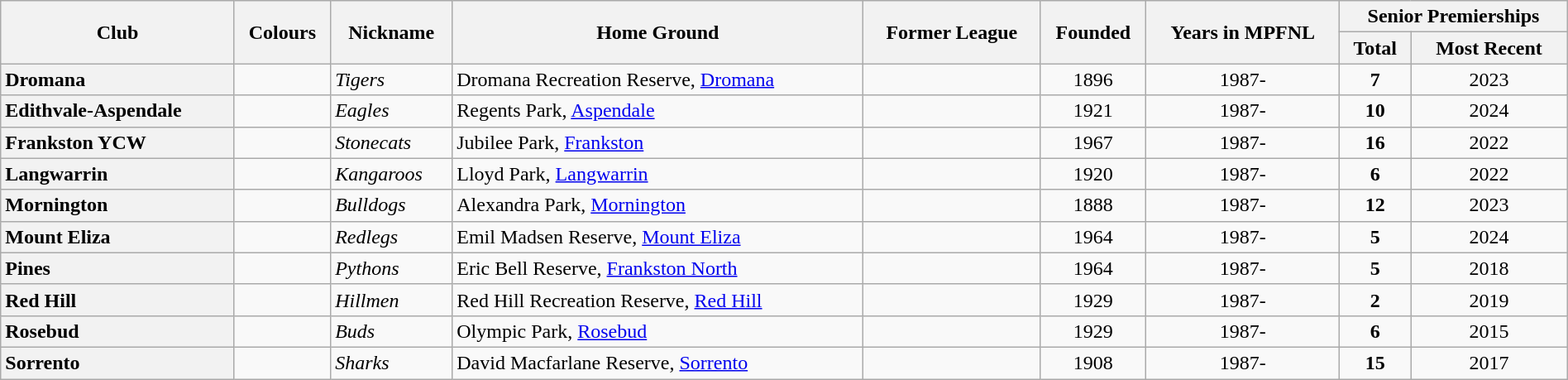<table class="wikitable sortable" style="text-align:center; width:100%">
<tr>
<th rowspan="2">Club</th>
<th rowspan="2">Colours</th>
<th rowspan="2">Nickname</th>
<th rowspan="2">Home Ground</th>
<th rowspan="2">Former League</th>
<th rowspan="2">Founded</th>
<th rowspan="2">Years in MPFNL</th>
<th colspan="2">Senior Premierships</th>
</tr>
<tr>
<th>Total</th>
<th>Most Recent</th>
</tr>
<tr>
<th style="text-align:left">Dromana</th>
<td></td>
<td align="left"><em>Tigers</em></td>
<td align="left">Dromana Recreation Reserve, <a href='#'>Dromana</a></td>
<td align="center"></td>
<td align="center">1896</td>
<td>1987-</td>
<td align="center"><strong>7</strong></td>
<td>2023</td>
</tr>
<tr>
<th style="text-align:left">Edithvale-Aspendale</th>
<td></td>
<td align="left"><em>Eagles</em></td>
<td align="left">Regents Park, <a href='#'>Aspendale</a></td>
<td></td>
<td>1921</td>
<td>1987-</td>
<td><strong>10</strong></td>
<td>2024</td>
</tr>
<tr>
<th style="text-align:left">Frankston YCW</th>
<td></td>
<td align="left"><em>Stonecats</em></td>
<td align="left">Jubilee Park, <a href='#'>Frankston</a></td>
<td align="center"></td>
<td align="center">1967</td>
<td>1987-</td>
<td align="center"><strong>16</strong></td>
<td>2022</td>
</tr>
<tr>
<th style="text-align:left">Langwarrin</th>
<td></td>
<td align="left"><em>Kangaroos</em></td>
<td align="left">Lloyd Park, <a href='#'>Langwarrin</a></td>
<td align="center"></td>
<td align="center">1920</td>
<td>1987-</td>
<td align="center"><strong>6</strong></td>
<td>2022</td>
</tr>
<tr>
<th style="text-align:left">Mornington</th>
<td></td>
<td align="left"><em>Bulldogs</em></td>
<td align="left">Alexandra Park, <a href='#'>Mornington</a></td>
<td align="center"></td>
<td align="center">1888</td>
<td>1987-</td>
<td align="center"><strong>12</strong></td>
<td>2023</td>
</tr>
<tr>
<th style="text-align:left">Mount Eliza</th>
<td></td>
<td align="left"><em>Redlegs</em></td>
<td align="left">Emil Madsen Reserve, <a href='#'>Mount Eliza</a></td>
<td align="center"></td>
<td align="center">1964</td>
<td>1987-</td>
<td align="center"><strong>5</strong></td>
<td>2024</td>
</tr>
<tr>
<th style="text-align:left">Pines</th>
<td></td>
<td align="left"><em>Pythons</em></td>
<td align="left">Eric Bell Reserve, <a href='#'>Frankston North</a></td>
<td align="center"></td>
<td align="center">1964</td>
<td>1987-</td>
<td align="center"><strong>5</strong></td>
<td>2018</td>
</tr>
<tr>
<th style="text-align:left">Red Hill</th>
<td></td>
<td align="left"><em>Hillmen</em></td>
<td align="left">Red Hill Recreation Reserve, <a href='#'>Red Hill</a></td>
<td align="center"></td>
<td align="center">1929</td>
<td>1987-</td>
<td align="center"><strong>2</strong></td>
<td>2019</td>
</tr>
<tr>
<th style="text-align:left">Rosebud</th>
<td></td>
<td align="left"><em>Buds</em></td>
<td align="left">Olympic Park, <a href='#'>Rosebud</a></td>
<td align="center"></td>
<td align="center">1929</td>
<td>1987-</td>
<td align="center"><strong>6</strong></td>
<td>2015</td>
</tr>
<tr>
<th style="text-align:left">Sorrento</th>
<td></td>
<td align="left"><em>Sharks</em></td>
<td align="left">David Macfarlane Reserve, <a href='#'>Sorrento</a></td>
<td align="center"></td>
<td align="center">1908</td>
<td>1987-</td>
<td align="center"><strong>15</strong></td>
<td>2017</td>
</tr>
</table>
